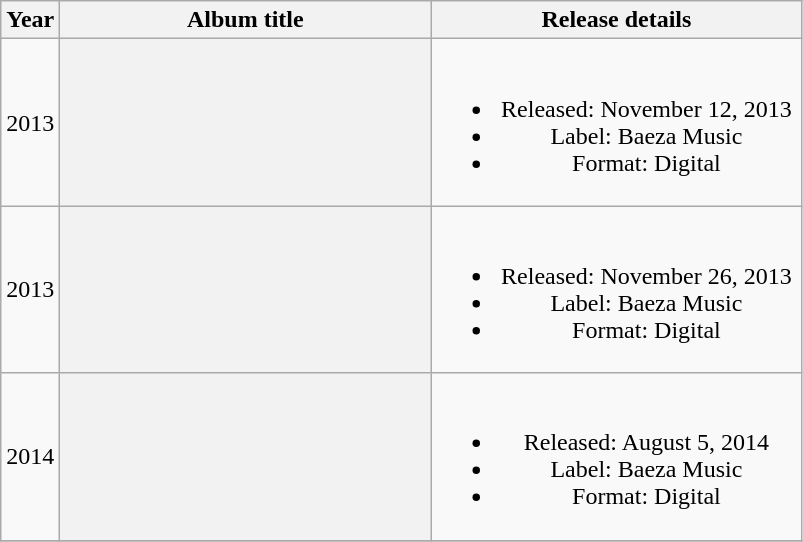<table class="wikitable plainrowheaders" style="text-align:center;">
<tr>
<th>Year</th>
<th scope="col" rowspan="1" style="width:15em;">Album title</th>
<th scope="col" rowspan="1" style="width:15em;">Release details</th>
</tr>
<tr>
<td>2013</td>
<th></th>
<td><br><ul><li>Released: November 12, 2013</li><li>Label: Baeza Music</li><li>Format: Digital</li></ul></td>
</tr>
<tr>
<td>2013</td>
<th></th>
<td><br><ul><li>Released: November 26, 2013</li><li>Label: Baeza Music</li><li>Format: Digital</li></ul></td>
</tr>
<tr>
<td>2014</td>
<th></th>
<td><br><ul><li>Released: August 5, 2014</li><li>Label: Baeza Music</li><li>Format: Digital</li></ul></td>
</tr>
<tr>
</tr>
</table>
